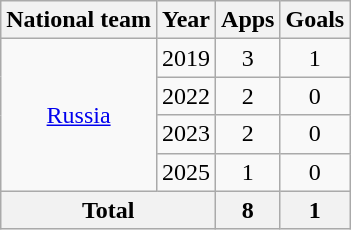<table class=wikitable style="text-align: center;">
<tr>
<th>National team</th>
<th>Year</th>
<th>Apps</th>
<th>Goals</th>
</tr>
<tr>
<td rowspan="4"><a href='#'>Russia</a></td>
<td>2019</td>
<td>3</td>
<td>1</td>
</tr>
<tr>
<td>2022</td>
<td>2</td>
<td>0</td>
</tr>
<tr>
<td>2023</td>
<td>2</td>
<td>0</td>
</tr>
<tr>
<td>2025</td>
<td>1</td>
<td>0</td>
</tr>
<tr>
<th colspan="2">Total</th>
<th>8</th>
<th>1</th>
</tr>
</table>
